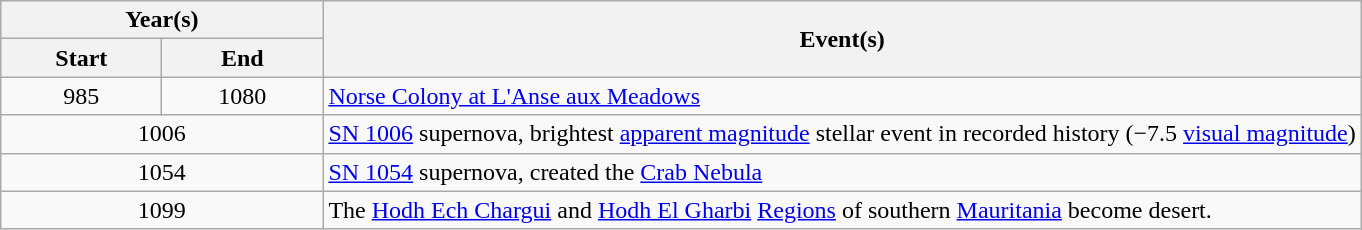<table class="wikitable">
<tr>
<th colspan="2">Year(s)</th>
<th rowspan="2">Event(s)</th>
</tr>
<tr>
<th style="width:100px;">Start</th>
<th style="width:100px;">End</th>
</tr>
<tr>
<td style="text-align:center;">985</td>
<td style="text-align:center;">1080</td>
<td><a href='#'>Norse Colony at L'Anse aux Meadows</a></td>
</tr>
<tr>
<td colspan="2" style="text-align:center;">1006</td>
<td><a href='#'>SN 1006</a> supernova, brightest <a href='#'>apparent magnitude</a> stellar event in recorded history (−7.5 <a href='#'>visual magnitude</a>)</td>
</tr>
<tr>
<td colspan="2" style="text-align:center;">1054</td>
<td><a href='#'>SN 1054</a> supernova, created the <a href='#'>Crab Nebula</a></td>
</tr>
<tr>
<td colspan="2" style="text-align:center;">1099</td>
<td>The <a href='#'>Hodh Ech Chargui</a> and <a href='#'>Hodh El Gharbi</a>  <a href='#'>Regions</a> of southern <a href='#'>Mauritania</a> become desert.</td>
</tr>
</table>
